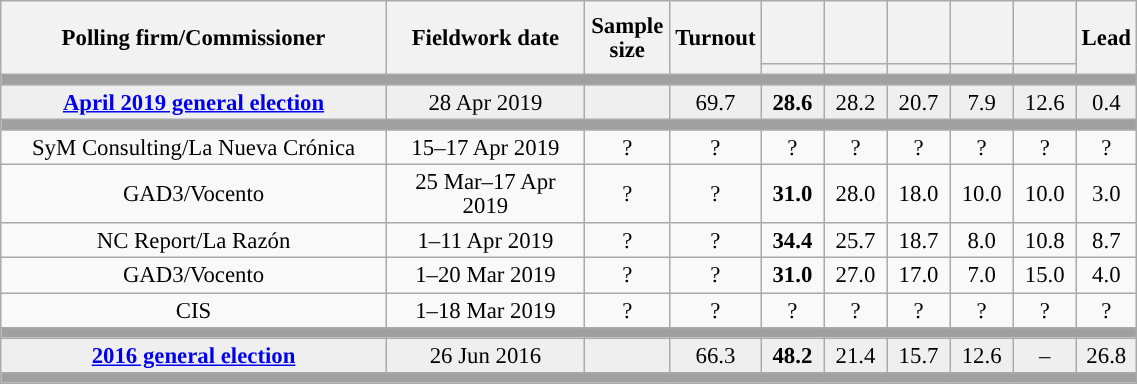<table class="wikitable collapsible collapsed" style="text-align:center; font-size:95%; line-height:16px;">
<tr style="height:42px;">
<th style="width:250px;" rowspan="2">Polling firm/Commissioner</th>
<th style="width:125px;" rowspan="2">Fieldwork date</th>
<th style="width:50px;" rowspan="2">Sample size</th>
<th style="width:45px;" rowspan="2">Turnout</th>
<th style="width:35px;"></th>
<th style="width:35px;"></th>
<th style="width:35px;"></th>
<th style="width:35px;"></th>
<th style="width:35px;"></th>
<th style="width:30px;" rowspan="2">Lead</th>
</tr>
<tr>
<th style="color:inherit;background:"></th>
<th style="color:inherit;background:"></th>
<th style="color:inherit;background:"></th>
<th style="color:inherit;background:"></th>
<th style="color:inherit;background:"></th>
</tr>
<tr>
<td colspan="10" style="background:#A0A0A0"></td>
</tr>
<tr style="background:#EFEFEF;">
<td><strong><a href='#'>April 2019 general election</a></strong></td>
<td>28 Apr 2019</td>
<td></td>
<td>69.7</td>
<td><strong>28.6</strong><br></td>
<td>28.2<br></td>
<td>20.7<br></td>
<td>7.9<br></td>
<td>12.6<br></td>
<td style="background:">0.4</td>
</tr>
<tr>
<td colspan="10" style="background:#A0A0A0"></td>
</tr>
<tr>
<td>SyM Consulting/La Nueva Crónica</td>
<td>15–17 Apr 2019</td>
<td>?</td>
<td>?</td>
<td>?<br></td>
<td>?<br></td>
<td>?<br></td>
<td>?<br></td>
<td>?<br></td>
<td style="background:">?</td>
</tr>
<tr>
<td>GAD3/Vocento</td>
<td>25 Mar–17 Apr 2019</td>
<td>?</td>
<td>?</td>
<td><strong>31.0</strong><br></td>
<td>28.0<br></td>
<td>18.0<br></td>
<td>10.0<br></td>
<td>10.0<br></td>
<td style="background:">3.0</td>
</tr>
<tr>
<td>NC Report/La Razón</td>
<td>1–11 Apr 2019</td>
<td>?</td>
<td>?</td>
<td><strong>34.4</strong><br></td>
<td>25.7<br></td>
<td>18.7<br></td>
<td>8.0<br></td>
<td>10.8<br></td>
<td style="background:">8.7</td>
</tr>
<tr>
<td>GAD3/Vocento</td>
<td>1–20 Mar 2019</td>
<td>?</td>
<td>?</td>
<td><strong>31.0</strong><br></td>
<td>27.0<br></td>
<td>17.0<br></td>
<td>7.0<br></td>
<td>15.0<br></td>
<td style="background:">4.0</td>
</tr>
<tr>
<td>CIS</td>
<td>1–18 Mar 2019</td>
<td>?</td>
<td>?</td>
<td>?<br></td>
<td>?<br></td>
<td>?<br></td>
<td>?<br></td>
<td>?<br></td>
<td style="background:">?</td>
</tr>
<tr>
<td colspan="10" style="background:#A0A0A0"></td>
</tr>
<tr style="background:#EFEFEF;">
<td><strong><a href='#'>2016 general election</a></strong></td>
<td>26 Jun 2016</td>
<td></td>
<td>66.3</td>
<td><strong>48.2</strong><br></td>
<td>21.4<br></td>
<td>15.7<br></td>
<td>12.6<br></td>
<td>–</td>
<td style="background:">26.8</td>
</tr>
<tr>
<td colspan="10" style="background:#A0A0A0"></td>
</tr>
</table>
